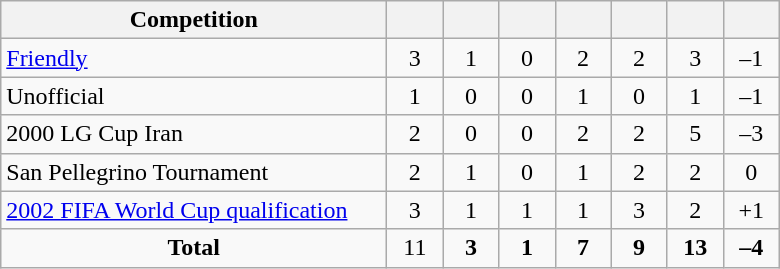<table class="wikitable" style="text-align: center;">
<tr>
<th width=250>Competition</th>
<th width=30></th>
<th width=30></th>
<th width=30></th>
<th width=30></th>
<th width=30></th>
<th width=30></th>
<th width=30></th>
</tr>
<tr>
<td align=left><a href='#'>Friendly</a></td>
<td>3</td>
<td>1</td>
<td>0</td>
<td>2</td>
<td>2</td>
<td>3</td>
<td>–1</td>
</tr>
<tr>
<td align=left>Unofficial</td>
<td>1</td>
<td>0</td>
<td>0</td>
<td>1</td>
<td>0</td>
<td>1</td>
<td>–1</td>
</tr>
<tr>
<td align=left>2000 LG Cup Iran</td>
<td>2</td>
<td>0</td>
<td>0</td>
<td>2</td>
<td>2</td>
<td>5</td>
<td>–3</td>
</tr>
<tr>
<td align=left>San Pellegrino Tournament</td>
<td>2</td>
<td>1</td>
<td>0</td>
<td>1</td>
<td>2</td>
<td>2</td>
<td>0</td>
</tr>
<tr>
<td align=left><a href='#'>2002 FIFA World Cup qualification</a></td>
<td>3</td>
<td>1</td>
<td>1</td>
<td>1</td>
<td>3</td>
<td>2</td>
<td>+1</td>
</tr>
<tr>
<td><strong>Total</strong></td>
<td>11</td>
<td><strong>3</strong></td>
<td><strong>1</strong></td>
<td><strong>7</strong></td>
<td><strong>9</strong></td>
<td><strong>13</strong></td>
<td><strong>–4</strong></td>
</tr>
</table>
